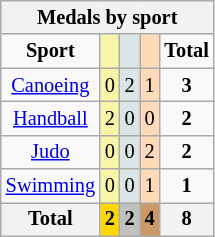<table class="wikitable" style="font-size:85%; text-align:center;">
<tr style="background:#efefef;">
<th colspan=5><strong>Medals by sport</strong></th>
</tr>
<tr>
<td><strong>Sport</strong></td>
<td style="background:#f7f6a8;"></td>
<td style="background:#dce5e5;"></td>
<td style="background:#ffdab9;"></td>
<td><strong>Total</strong></td>
</tr>
<tr>
<td><a href='#'>Canoeing</a></td>
<td style="background:#F7F6A8;">0</td>
<td style="background:#DCE5E5;">2</td>
<td style="background:#FFDAB9;">1</td>
<td><strong>3</strong></td>
</tr>
<tr>
<td><a href='#'>Handball</a></td>
<td style="background:#F7F6A8;">2</td>
<td style="background:#DCE5E5;">0</td>
<td style="background:#FFDAB9;">0</td>
<td><strong>2</strong></td>
</tr>
<tr>
<td><a href='#'>Judo</a></td>
<td style="background:#F7F6A8;">0</td>
<td style="background:#DCE5E5;">0</td>
<td style="background:#FFDAB9;">2</td>
<td><strong>2</strong></td>
</tr>
<tr>
<td><a href='#'>Swimming</a></td>
<td style="background:#F7F6A8;">0</td>
<td style="background:#DCE5E5;">0</td>
<td style="background:#FFDAB9;">1</td>
<td><strong>1</strong></td>
</tr>
<tr>
<th>Total</th>
<th style="background:gold;"  >2</th>
<th style="background:silver;">2</th>
<th style="background:#c96;"  >4</th>
<th>8</th>
</tr>
</table>
